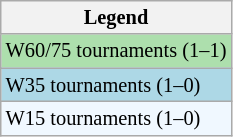<table class="wikitable" style="font-size:85%">
<tr>
<th>Legend</th>
</tr>
<tr style="background:#addfad;">
<td>W60/75 tournaments (1–1)</td>
</tr>
<tr style="background:lightblue;">
<td>W35 tournaments (1–0)</td>
</tr>
<tr style="background:#f0f8ff;">
<td>W15 tournaments (1–0)</td>
</tr>
</table>
